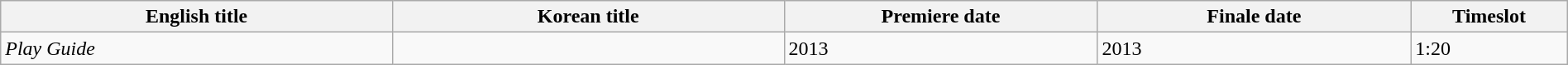<table class="wikitable sortable" width="100%">
<tr>
<th style="width:25%">English title</th>
<th style="width:25%">Korean title</th>
<th style="width:20%">Premiere date</th>
<th style="width:20%">Finale date</th>
<th style="width:10%">Timeslot</th>
</tr>
<tr>
<td><em>Play Guide</em></td>
<td></td>
<td>2013</td>
<td>2013</td>
<td>1:20</td>
</tr>
</table>
